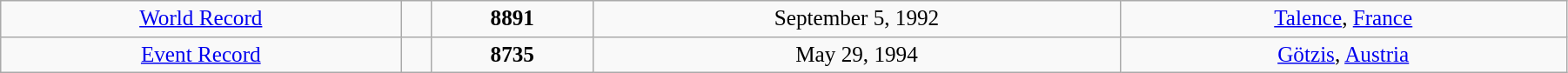<table class="wikitable" style=" text-align:center; font-size:105%;" width="95%">
<tr>
<td><a href='#'>World Record</a></td>
<td></td>
<td><strong>8891</strong></td>
<td>September 5, 1992</td>
<td> <a href='#'>Talence</a>, <a href='#'>France</a></td>
</tr>
<tr>
<td><a href='#'>Event Record</a></td>
<td></td>
<td><strong>8735</strong></td>
<td>May 29, 1994</td>
<td> <a href='#'>Götzis</a>, <a href='#'>Austria</a></td>
</tr>
</table>
